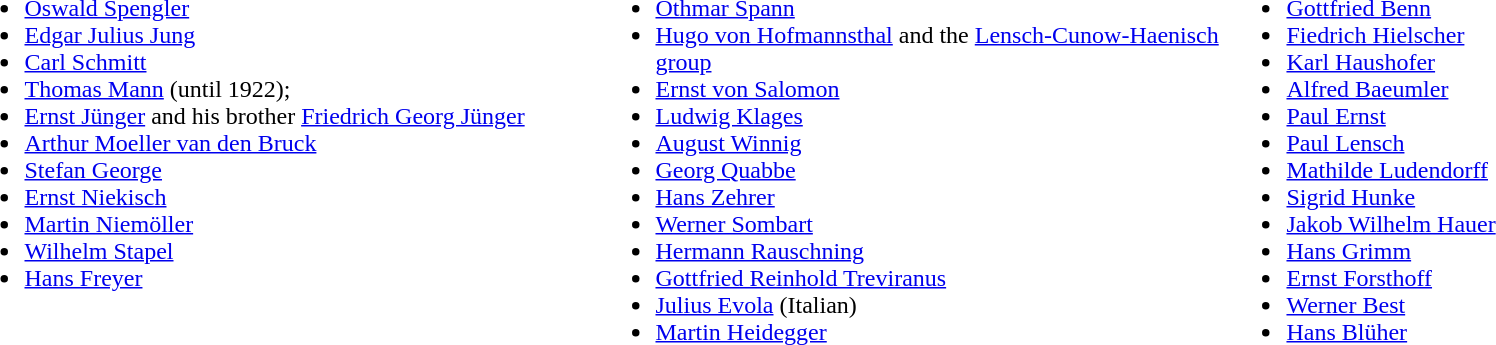<table width="100%">
<tr>
<td width="33%" valign="top"><br><ul><li><a href='#'>Oswald Spengler</a></li><li><a href='#'>Edgar Julius Jung</a></li><li><a href='#'>Carl Schmitt</a></li><li><a href='#'>Thomas Mann</a> (until 1922);</li><li><a href='#'>Ernst Jünger</a> and his brother <a href='#'>Friedrich Georg Jünger</a></li><li><a href='#'>Arthur Moeller van den Bruck</a></li><li><a href='#'>Stefan George</a></li><li><a href='#'>Ernst Niekisch</a></li><li><a href='#'>Martin Niemöller</a></li><li><a href='#'>Wilhelm Stapel</a></li><li><a href='#'>Hans Freyer</a></li></ul></td>
<td width="33%" valign="top"><br><ul><li><a href='#'>Othmar Spann</a></li><li><a href='#'>Hugo von Hofmannsthal</a> and the <a href='#'>Lensch-Cunow-Haenisch group</a></li><li><a href='#'>Ernst von Salomon</a></li><li><a href='#'>Ludwig Klages</a></li><li><a href='#'>August Winnig</a></li><li><a href='#'>Georg Quabbe</a></li><li><a href='#'>Hans Zehrer</a></li><li><a href='#'>Werner Sombart</a></li><li><a href='#'>Hermann Rauschning</a></li><li><a href='#'>Gottfried Reinhold Treviranus</a></li><li><a href='#'>Julius Evola</a> (Italian)</li><li><a href='#'>Martin Heidegger</a></li></ul></td>
<td width="33%" valign="top"><br><ul><li><a href='#'>Gottfried Benn</a></li><li><a href='#'>Fiedrich Hielscher</a></li><li><a href='#'>Karl Haushofer</a></li><li><a href='#'>Alfred Baeumler</a></li><li><a href='#'>Paul Ernst</a></li><li><a href='#'>Paul Lensch</a></li><li><a href='#'>Mathilde Ludendorff</a></li><li><a href='#'>Sigrid Hunke</a></li><li><a href='#'>Jakob Wilhelm Hauer</a></li><li><a href='#'>Hans Grimm</a></li><li><a href='#'>Ernst Forsthoff</a></li><li><a href='#'>Werner Best</a></li><li><a href='#'>Hans Blüher</a></li></ul></td>
</tr>
</table>
